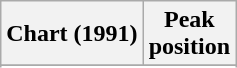<table class="wikitable sortable">
<tr>
<th>Chart (1991)</th>
<th>Peak<br>position</th>
</tr>
<tr>
</tr>
<tr>
</tr>
</table>
